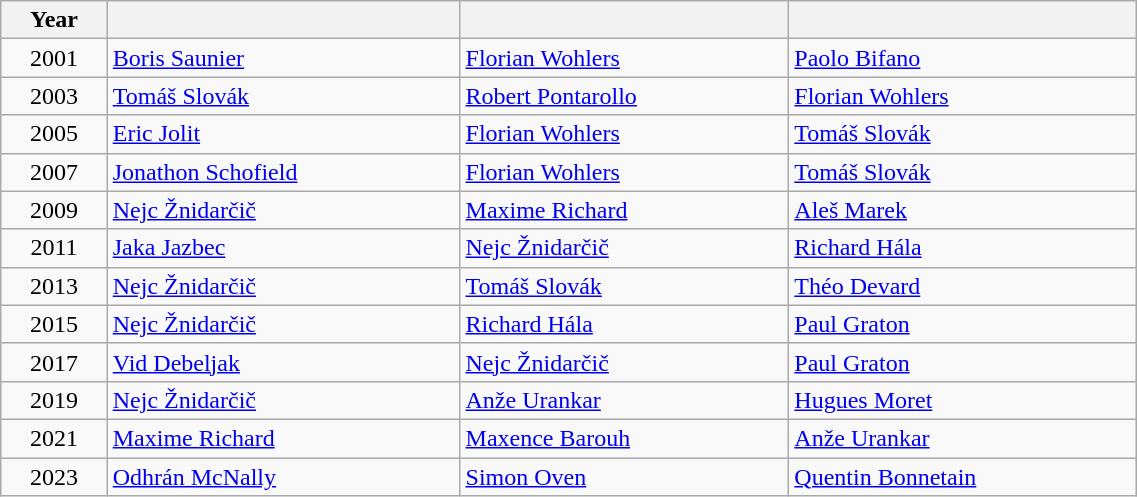<table class="wikitable" width=60% style="font-size:100%; text-align:left;">
<tr>
<th>Year</th>
<th></th>
<th></th>
<th></th>
</tr>
<tr>
<td align=center>2001</td>
<td> <a href='#'>Boris Saunier</a></td>
<td> <a href='#'>Florian Wohlers</a></td>
<td> <a href='#'>Paolo Bifano</a></td>
</tr>
<tr>
<td align=center>2003</td>
<td> <a href='#'>Tomáš Slovák</a></td>
<td> <a href='#'>Robert Pontarollo</a></td>
<td> <a href='#'>Florian Wohlers</a></td>
</tr>
<tr>
<td align=center>2005</td>
<td> <a href='#'>Eric Jolit</a></td>
<td> <a href='#'>Florian Wohlers</a></td>
<td> <a href='#'>Tomáš Slovák</a></td>
</tr>
<tr>
<td align=center>2007</td>
<td> <a href='#'>Jonathon Schofield</a></td>
<td> <a href='#'>Florian Wohlers</a></td>
<td> <a href='#'>Tomáš Slovák</a></td>
</tr>
<tr>
<td align=center>2009</td>
<td> <a href='#'>Nejc Žnidarčič</a></td>
<td> <a href='#'>Maxime Richard</a></td>
<td> <a href='#'>Aleš Marek</a></td>
</tr>
<tr>
<td align=center>2011</td>
<td> <a href='#'>Jaka Jazbec</a></td>
<td> <a href='#'>Nejc Žnidarčič</a></td>
<td> <a href='#'>Richard Hála</a></td>
</tr>
<tr>
<td align=center>2013</td>
<td> <a href='#'>Nejc Žnidarčič</a></td>
<td> <a href='#'>Tomáš Slovák</a></td>
<td> <a href='#'>Théo Devard</a></td>
</tr>
<tr>
<td align=center>2015</td>
<td> <a href='#'>Nejc Žnidarčič</a></td>
<td> <a href='#'>Richard Hála</a></td>
<td> <a href='#'>Paul Graton</a></td>
</tr>
<tr>
<td align=center>2017</td>
<td> <a href='#'>Vid Debeljak</a></td>
<td> <a href='#'>Nejc Žnidarčič</a></td>
<td> <a href='#'>Paul Graton</a></td>
</tr>
<tr>
<td align=center>2019</td>
<td align=left> <a href='#'>Nejc Žnidarčič</a></td>
<td align=left> <a href='#'>Anže Urankar</a></td>
<td align=left> <a href='#'>Hugues Moret</a></td>
</tr>
<tr>
<td align=center>2021</td>
<td align=left> <a href='#'>Maxime Richard</a></td>
<td align=left> <a href='#'>Maxence Barouh</a></td>
<td align=left> <a href='#'>Anže Urankar</a></td>
</tr>
<tr>
<td align=center>2023</td>
<td align=left> <a href='#'>Odhrán McNally</a></td>
<td align=left> <a href='#'>Simon Oven</a></td>
<td align=left> <a href='#'>Quentin Bonnetain</a></td>
</tr>
</table>
